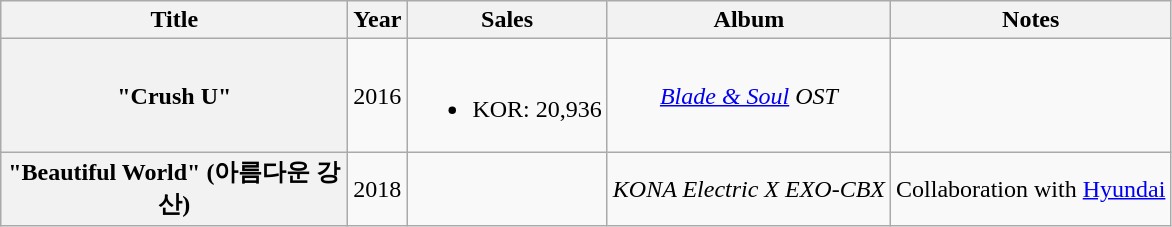<table class="wikitable plainrowheaders" style="text-align:center">
<tr>
<th style="width:14em">Title</th>
<th>Year</th>
<th>Sales</th>
<th>Album</th>
<th>Notes</th>
</tr>
<tr>
<th scope="row">"Crush U"</th>
<td>2016</td>
<td><br><ul><li>KOR: 20,936</li></ul></td>
<td><em><a href='#'>Blade & Soul</a> OST</em></td>
<td></td>
</tr>
<tr>
<th scope="row">"Beautiful World" (아름다운 강산)</th>
<td>2018</td>
<td></td>
<td><em>KONA Electric X EXO-CBX</em></td>
<td>Collaboration with <a href='#'>Hyundai</a></td>
</tr>
</table>
